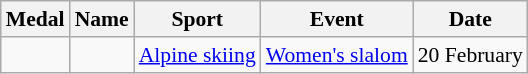<table class="wikitable sortable" style="font-size:90%">
<tr>
<th>Medal</th>
<th>Name</th>
<th>Sport</th>
<th>Event</th>
<th>Date</th>
</tr>
<tr>
<td></td>
<td></td>
<td><a href='#'>Alpine skiing</a></td>
<td><a href='#'>Women's slalom</a></td>
<td>20 February</td>
</tr>
</table>
